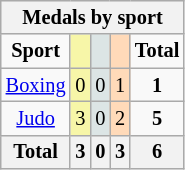<table class="wikitable" style="font-size:85%; text-align:center">
<tr style="background:#efefef;">
<th colspan=5><strong>Medals by sport</strong></th>
</tr>
<tr>
<td><strong>Sport</strong></td>
<td style="background:#f7f6a8;"></td>
<td style="background:#dce5e5;"></td>
<td style="background:#ffdab9;"></td>
<td><strong>Total</strong></td>
</tr>
<tr>
<td><a href='#'>Boxing</a></td>
<td style="background:#F7F6A8;">0</td>
<td style="background:#DCE5E5;">0</td>
<td style="background:#FFDAB9;">1</td>
<td><strong>1</strong></td>
</tr>
<tr>
<td><a href='#'>Judo</a></td>
<td style="background:#F7F6A8;">3</td>
<td style="background:#DCE5E5;">0</td>
<td style="background:#FFDAB9;">2</td>
<td><strong>5</strong></td>
</tr>
<tr>
<th>Total</th>
<th>3</th>
<th>0</th>
<th>3</th>
<th>6</th>
</tr>
</table>
